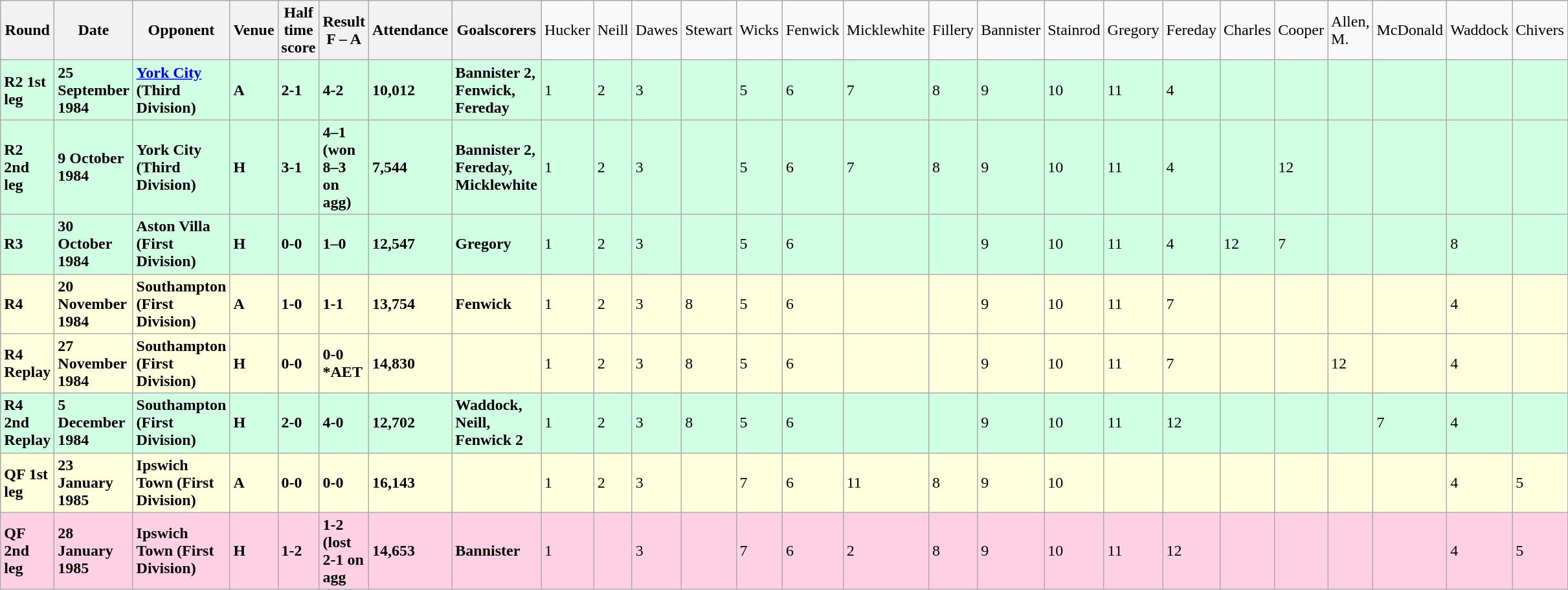<table class="wikitable">
<tr>
<th><strong>Round</strong></th>
<th><strong>Date</strong></th>
<th><strong>Opponent</strong></th>
<th><strong>Venue</strong></th>
<th><strong>Half time score</strong></th>
<th><strong>Result</strong><br><strong>F – A</strong></th>
<th><strong>Attendance</strong></th>
<th><strong>Goalscorers</strong></th>
<td>Hucker</td>
<td>Neill</td>
<td>Dawes</td>
<td>Stewart</td>
<td>Wicks</td>
<td>Fenwick</td>
<td>Micklewhite</td>
<td>Fillery</td>
<td>Bannister</td>
<td>Stainrod</td>
<td>Gregory</td>
<td>Fereday</td>
<td>Charles</td>
<td>Cooper</td>
<td>Allen, M.</td>
<td>McDonald</td>
<td>Waddock</td>
<td>Chivers</td>
</tr>
<tr style="background-color: #d0ffe3;">
<td><strong>R2 1st leg</strong></td>
<td><strong>25 September 1984</strong></td>
<td><strong><a href='#'>York City</a> (Third Division)</strong></td>
<td><strong>A</strong></td>
<td><strong>2-1</strong></td>
<td><strong>4-2</strong></td>
<td><strong>10,012</strong></td>
<td><strong>Bannister 2, Fenwick, Fereday</strong></td>
<td>1</td>
<td>2</td>
<td>3</td>
<td></td>
<td>5</td>
<td>6</td>
<td>7</td>
<td>8</td>
<td>9</td>
<td>10</td>
<td>11</td>
<td>4</td>
<td></td>
<td></td>
<td></td>
<td></td>
<td></td>
<td></td>
</tr>
<tr style="background-color: #d0ffe3;">
<td><strong>R2 2nd leg</strong></td>
<td><strong>9 October 1984</strong></td>
<td><strong>York City (Third Division)</strong></td>
<td><strong>H</strong></td>
<td><strong>3-1</strong></td>
<td><strong>4–1 (won 8–3 on agg)</strong></td>
<td><strong>7,544</strong></td>
<td><strong>Bannister 2, Fereday, Micklewhite</strong></td>
<td>1</td>
<td>2</td>
<td>3</td>
<td></td>
<td>5</td>
<td>6</td>
<td>7</td>
<td>8</td>
<td>9</td>
<td>10</td>
<td>11</td>
<td>4</td>
<td></td>
<td>12</td>
<td></td>
<td></td>
<td></td>
<td></td>
</tr>
<tr style="background-color: #d0ffe3;">
<td><strong>R3</strong></td>
<td><strong>30 October 1984</strong></td>
<td><strong>Aston Villa (First Division)</strong></td>
<td><strong>H</strong></td>
<td><strong>0-0</strong></td>
<td><strong>1–0</strong></td>
<td><strong>12,547</strong></td>
<td><strong>Gregory</strong></td>
<td>1</td>
<td>2</td>
<td>3</td>
<td></td>
<td>5</td>
<td>6</td>
<td></td>
<td></td>
<td>9</td>
<td>10</td>
<td>11</td>
<td>4</td>
<td>12</td>
<td>7</td>
<td></td>
<td></td>
<td>8</td>
<td></td>
</tr>
<tr style="background-color: #ffffdd;">
<td><strong>R4</strong></td>
<td><strong>20 November 1984</strong></td>
<td><strong>Southampton (First Division)</strong></td>
<td><strong>A</strong></td>
<td><strong>1-0</strong></td>
<td><strong>1-1</strong></td>
<td><strong>13,754</strong></td>
<td><strong>Fenwick</strong></td>
<td>1</td>
<td>2</td>
<td>3</td>
<td>8</td>
<td>5</td>
<td>6</td>
<td></td>
<td></td>
<td>9</td>
<td>10</td>
<td>11</td>
<td>7</td>
<td></td>
<td></td>
<td></td>
<td></td>
<td>4</td>
<td></td>
</tr>
<tr style="background-color: #ffffdd;">
<td><strong>R4 Replay</strong></td>
<td><strong>27 November 1984</strong></td>
<td><strong>Southampton (First Division)</strong></td>
<td><strong>H</strong></td>
<td><strong>0-0</strong></td>
<td><strong>0-0 *AET</strong></td>
<td><strong>14,830</strong></td>
<td></td>
<td>1</td>
<td>2</td>
<td>3</td>
<td>8</td>
<td>5</td>
<td>6</td>
<td></td>
<td></td>
<td>9</td>
<td>10</td>
<td>11</td>
<td>7</td>
<td></td>
<td></td>
<td>12</td>
<td></td>
<td>4</td>
<td></td>
</tr>
<tr style="background-color: #d0ffe3;">
<td><strong>R4 2nd Replay</strong></td>
<td><strong>5 December 1984</strong></td>
<td><strong>Southampton (First Division)</strong></td>
<td><strong>H</strong></td>
<td><strong>2-0</strong></td>
<td><strong>4-0</strong></td>
<td><strong>12,702</strong></td>
<td [Alan McDonald (Northern Ireland footballer)><strong>Waddock, Neill, Fenwick 2</strong></td>
<td>1</td>
<td>2</td>
<td>3</td>
<td>8</td>
<td>5</td>
<td>6</td>
<td></td>
<td></td>
<td>9</td>
<td>10</td>
<td>11</td>
<td>12</td>
<td></td>
<td></td>
<td></td>
<td>7</td>
<td>4</td>
<td></td>
</tr>
<tr style="background-color: #ffffdd;">
<td><strong>QF 1st leg</strong></td>
<td><strong>23 January 1985</strong></td>
<td><strong>Ipswich Town (First Division)</strong></td>
<td><strong>A</strong></td>
<td><strong>0-0</strong></td>
<td><strong>0-0</strong></td>
<td><strong>16,143</strong></td>
<td></td>
<td>1</td>
<td>2</td>
<td>3</td>
<td></td>
<td>7</td>
<td>6</td>
<td>11</td>
<td>8</td>
<td>9</td>
<td>10</td>
<td></td>
<td></td>
<td></td>
<td></td>
<td></td>
<td></td>
<td>4</td>
<td>5</td>
</tr>
<tr style="background-color: #ffd0e3;">
<td><strong>QF 2nd leg</strong></td>
<td><strong>28 January 1985</strong></td>
<td><strong>Ipswich Town (First Division)</strong></td>
<td><strong>H</strong></td>
<td><strong>1-2</strong></td>
<td><strong>1-2 (lost 2-1 on agg</strong></td>
<td><strong>14,653</strong></td>
<td><strong>Bannister</strong></td>
<td>1</td>
<td></td>
<td>3</td>
<td></td>
<td>7</td>
<td>6</td>
<td>2</td>
<td>8</td>
<td>9</td>
<td>10</td>
<td>11</td>
<td>12</td>
<td></td>
<td></td>
<td></td>
<td></td>
<td>4</td>
<td>5</td>
</tr>
</table>
